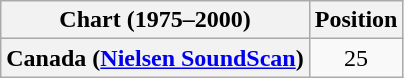<table class="wikitable plainrowheaders" style="text-align:center">
<tr>
<th scope="col">Chart (1975–2000)</th>
<th scope="col">Position</th>
</tr>
<tr>
<th scope="row">Canada (<a href='#'>Nielsen SoundScan</a>)</th>
<td>25</td>
</tr>
</table>
